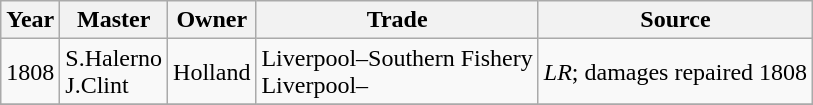<table class=" wikitable">
<tr>
<th>Year</th>
<th>Master</th>
<th>Owner</th>
<th>Trade</th>
<th>Source</th>
</tr>
<tr>
<td>1808</td>
<td>S.Halerno<br>J.Clint</td>
<td>Holland</td>
<td>Liverpool–Southern Fishery<br>Liverpool–</td>
<td><em>LR</em>; damages repaired 1808</td>
</tr>
<tr>
</tr>
</table>
